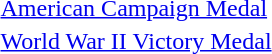<table>
<tr>
<td></td>
<td><a href='#'>American Campaign Medal</a></td>
</tr>
<tr>
<td></td>
<td><a href='#'>World War II Victory Medal</a></td>
</tr>
</table>
